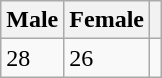<table class="wikitable">
<tr>
<th>Male</th>
<th>Female</th>
<th></th>
</tr>
<tr>
<td>28</td>
<td>26</td>
</tr>
</table>
